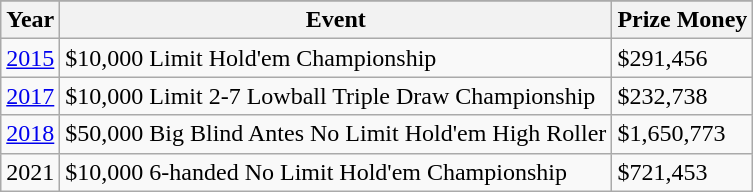<table class="wikitable">
<tr>
</tr>
<tr>
<th>Year</th>
<th>Event</th>
<th>Prize Money</th>
</tr>
<tr>
<td><a href='#'>2015</a></td>
<td>$10,000 Limit Hold'em Championship</td>
<td>$291,456</td>
</tr>
<tr>
<td><a href='#'>2017</a></td>
<td>$10,000 Limit 2-7 Lowball Triple Draw Championship</td>
<td>$232,738</td>
</tr>
<tr>
<td><a href='#'>2018</a></td>
<td>$50,000 Big Blind Antes No Limit Hold'em High Roller</td>
<td>$1,650,773</td>
</tr>
<tr>
<td>2021</td>
<td>$10,000 6-handed No Limit Hold'em Championship</td>
<td>$721,453</td>
</tr>
</table>
